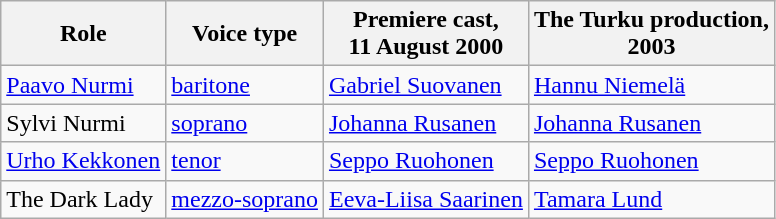<table class="wikitable">
<tr>
<th>Role</th>
<th>Voice type</th>
<th>Premiere cast, <br> 11 August 2000</th>
<th>The Turku production, <br> 2003</th>
</tr>
<tr>
<td><a href='#'>Paavo Nurmi</a></td>
<td><a href='#'>baritone</a></td>
<td><a href='#'>Gabriel Suovanen</a></td>
<td><a href='#'>Hannu Niemelä</a></td>
</tr>
<tr>
<td>Sylvi Nurmi</td>
<td><a href='#'>soprano</a></td>
<td><a href='#'>Johanna Rusanen</a></td>
<td><a href='#'>Johanna Rusanen</a></td>
</tr>
<tr>
<td><a href='#'>Urho Kekkonen</a></td>
<td><a href='#'>tenor</a></td>
<td><a href='#'>Seppo Ruohonen</a></td>
<td><a href='#'>Seppo Ruohonen</a></td>
</tr>
<tr>
<td>The Dark Lady</td>
<td><a href='#'>mezzo-soprano</a></td>
<td><a href='#'>Eeva-Liisa Saarinen</a></td>
<td><a href='#'>Tamara Lund</a></td>
</tr>
</table>
